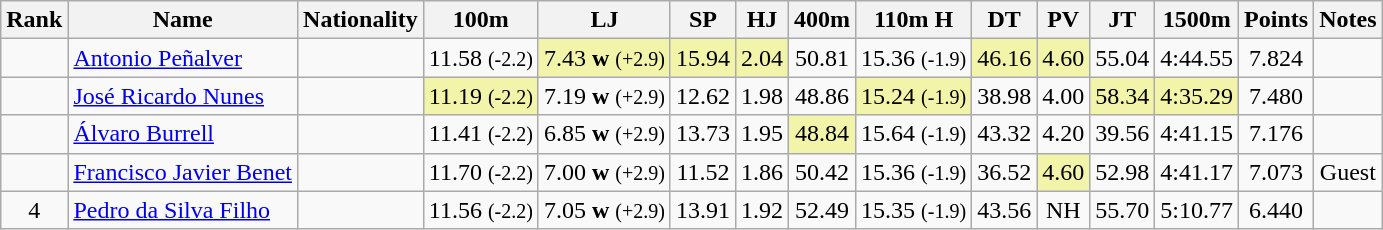<table class="wikitable sortable" style="text-align:center">
<tr>
<th>Rank</th>
<th>Name</th>
<th>Nationality</th>
<th>100m</th>
<th>LJ</th>
<th>SP</th>
<th>HJ</th>
<th>400m</th>
<th>110m H</th>
<th>DT</th>
<th>PV</th>
<th>JT</th>
<th>1500m</th>
<th>Points</th>
<th>Notes</th>
</tr>
<tr>
<td align=center></td>
<td align=left><a href='#'>Antonio Peñalver</a></td>
<td align=left></td>
<td>11.58 <small>(-2.2)</small></td>
<td bgcolor=#F2F5A9>7.43 <strong>w</strong> <small>(+2.9)</small></td>
<td bgcolor=#F2F5A9>15.94</td>
<td bgcolor=#F2F5A9>2.04</td>
<td>50.81</td>
<td>15.36 <small>(-1.9)</small></td>
<td bgcolor=#F2F5A9>46.16</td>
<td bgcolor=#F2F5A9>4.60</td>
<td>55.04</td>
<td>4:44.55</td>
<td>7.824</td>
<td></td>
</tr>
<tr>
<td align=center></td>
<td align=left><a href='#'>José Ricardo Nunes</a></td>
<td align=left></td>
<td bgcolor=#F2F5A9>11.19 <small>(-2.2)</small></td>
<td>7.19 <strong>w</strong> <small>(+2.9)</small></td>
<td>12.62</td>
<td>1.98</td>
<td>48.86</td>
<td bgcolor=#F2F5A9>15.24 <small>(-1.9)</small></td>
<td>38.98</td>
<td>4.00</td>
<td bgcolor=#F2F5A9>58.34</td>
<td bgcolor=#F2F5A9>4:35.29</td>
<td>7.480</td>
<td></td>
</tr>
<tr>
<td align=center></td>
<td align=left><a href='#'>Álvaro Burrell</a></td>
<td align=left></td>
<td>11.41 <small>(-2.2)</small></td>
<td>6.85 <strong>w</strong> <small>(+2.9)</small></td>
<td>13.73</td>
<td>1.95</td>
<td bgcolor=#F2F5A9>48.84</td>
<td>15.64 <small>(-1.9)</small></td>
<td>43.32</td>
<td>4.20</td>
<td>39.56</td>
<td>4:41.15</td>
<td>7.176</td>
<td></td>
</tr>
<tr>
<td align=center></td>
<td align=left><a href='#'>Francisco Javier Benet</a></td>
<td align=left></td>
<td>11.70 <small>(-2.2)</small></td>
<td>7.00 <strong>w</strong> <small>(+2.9)</small></td>
<td>11.52</td>
<td>1.86</td>
<td>50.42</td>
<td>15.36 <small>(-1.9)</small></td>
<td>36.52</td>
<td bgcolor=#F2F5A9>4.60</td>
<td>52.98</td>
<td>4:41.17</td>
<td>7.073</td>
<td>Guest</td>
</tr>
<tr>
<td align=center>4</td>
<td align=left><a href='#'>Pedro da Silva Filho</a></td>
<td align=left></td>
<td>11.56 <small>(-2.2)</small></td>
<td>7.05 <strong>w</strong> <small>(+2.9)</small></td>
<td>13.91</td>
<td>1.92</td>
<td>52.49</td>
<td>15.35 <small>(-1.9)</small></td>
<td>43.56</td>
<td>NH</td>
<td>55.70</td>
<td>5:10.77</td>
<td>6.440</td>
<td></td>
</tr>
</table>
